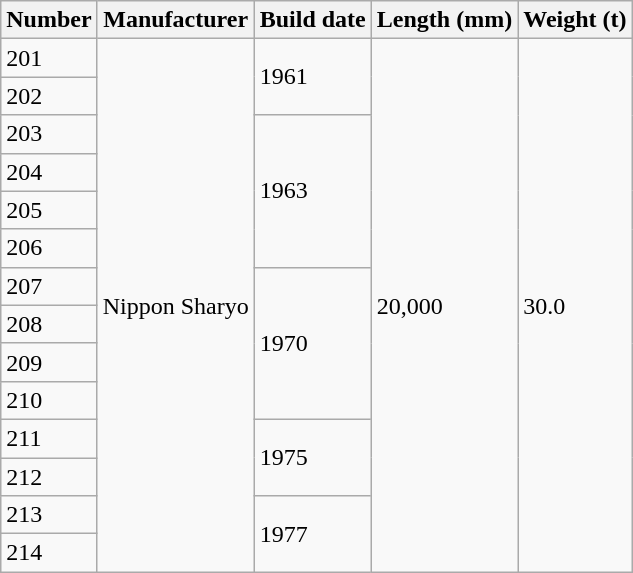<table class="wikitable">
<tr>
<th>Number</th>
<th>Manufacturer</th>
<th>Build date</th>
<th>Length (mm)</th>
<th>Weight (t)</th>
</tr>
<tr>
<td>201</td>
<td rowspan = 14>Nippon Sharyo</td>
<td rowspan = 2>1961</td>
<td rowspan = 14>20,000</td>
<td rowspan = 14>30.0</td>
</tr>
<tr>
<td>202</td>
</tr>
<tr>
<td>203</td>
<td rowspan = 4>1963</td>
</tr>
<tr>
<td>204</td>
</tr>
<tr>
<td>205</td>
</tr>
<tr>
<td>206</td>
</tr>
<tr>
<td>207</td>
<td rowspan = 4>1970</td>
</tr>
<tr>
<td>208</td>
</tr>
<tr>
<td>209</td>
</tr>
<tr>
<td>210</td>
</tr>
<tr>
<td>211</td>
<td rowspan = 2>1975</td>
</tr>
<tr>
<td>212</td>
</tr>
<tr>
<td>213</td>
<td rowspan = 2>1977</td>
</tr>
<tr>
<td>214</td>
</tr>
</table>
